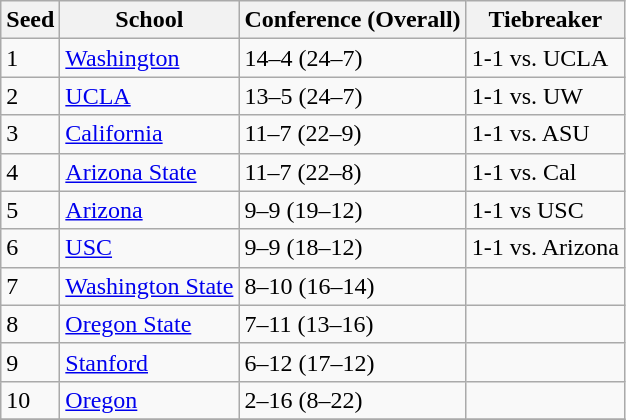<table class="wikitable">
<tr>
<th>Seed</th>
<th>School</th>
<th>Conference (Overall)</th>
<th>Tiebreaker</th>
</tr>
<tr>
<td>1</td>
<td><a href='#'>Washington</a></td>
<td>14–4 (24–7)</td>
<td>1-1 vs. UCLA</td>
</tr>
<tr>
<td>2</td>
<td><a href='#'>UCLA</a></td>
<td>13–5 (24–7)</td>
<td>1-1 vs. UW</td>
</tr>
<tr>
<td>3</td>
<td><a href='#'>California</a></td>
<td>11–7 (22–9)</td>
<td>1-1 vs. ASU</td>
</tr>
<tr>
<td>4</td>
<td><a href='#'>Arizona State</a></td>
<td>11–7 (22–8)</td>
<td>1-1 vs. Cal</td>
</tr>
<tr>
<td>5</td>
<td><a href='#'>Arizona</a></td>
<td>9–9 (19–12)</td>
<td>1-1 vs USC</td>
</tr>
<tr>
<td>6</td>
<td><a href='#'>USC</a></td>
<td>9–9 (18–12)</td>
<td>1-1 vs. Arizona</td>
</tr>
<tr>
<td>7</td>
<td><a href='#'>Washington State</a></td>
<td>8–10 (16–14)</td>
<td></td>
</tr>
<tr>
<td>8</td>
<td><a href='#'>Oregon State</a></td>
<td>7–11 (13–16)</td>
<td></td>
</tr>
<tr>
<td>9</td>
<td><a href='#'>Stanford</a></td>
<td>6–12 (17–12)</td>
<td></td>
</tr>
<tr>
<td>10</td>
<td><a href='#'>Oregon</a></td>
<td>2–16 (8–22)</td>
<td></td>
</tr>
<tr>
</tr>
</table>
